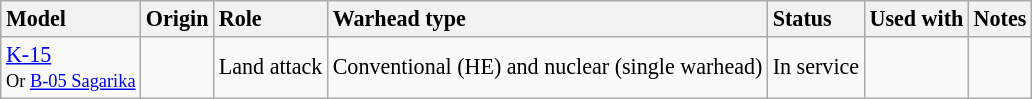<table class="wikitable sortable" style="font-size: 92%;">
<tr>
<th style="text-align: left">Model</th>
<th style="text-align: left">Origin</th>
<th style="text-align: left">Role</th>
<th style="text-align: left">Warhead type</th>
<th style="text-align: left">Status</th>
<th style="text-align: left">Used with</th>
<th style="text-align: left">Notes</th>
</tr>
<tr>
<td><a href='#'>K-15</a><br><small>Or <a href='#'>B-05 Sagarika</a></small></td>
<td></td>
<td>Land attack</td>
<td>Conventional (HE) and nuclear (single warhead)</td>
<td>In service</td>
<td><small></small></td>
<td></td>
</tr>
</table>
